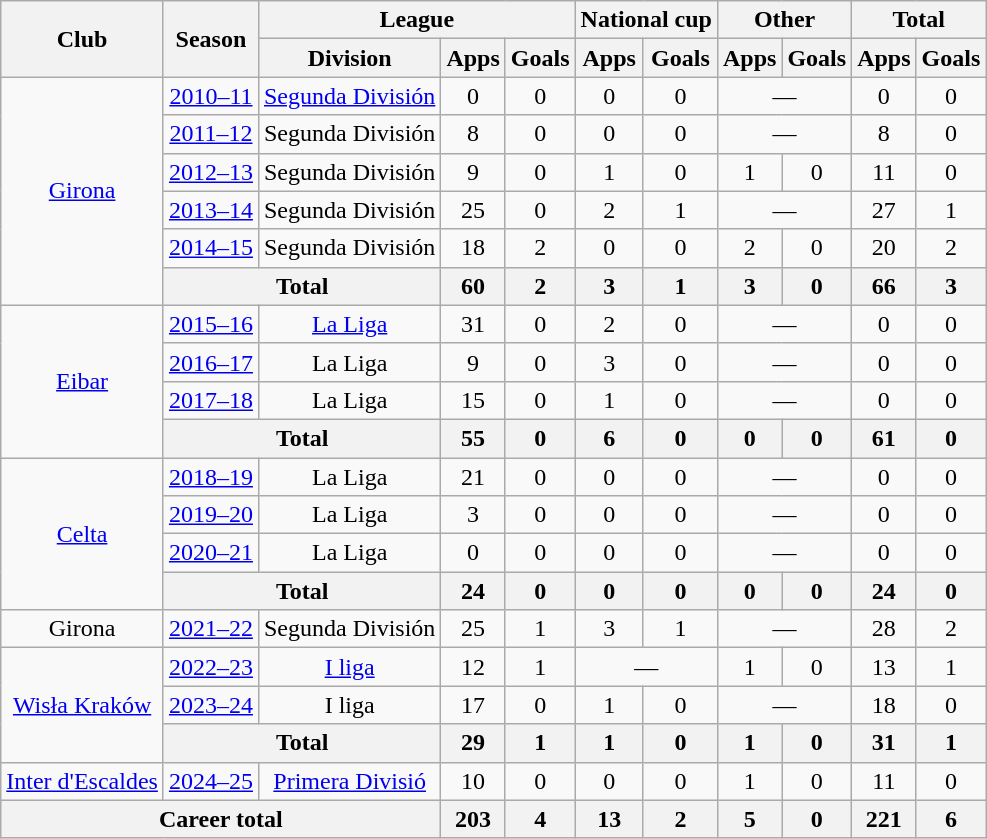<table class="wikitable" style="text-align:center">
<tr>
<th rowspan="2">Club</th>
<th rowspan="2">Season</th>
<th colspan="3">League</th>
<th colspan="2">National cup</th>
<th colspan="2">Other</th>
<th colspan="2">Total</th>
</tr>
<tr>
<th>Division</th>
<th>Apps</th>
<th>Goals</th>
<th>Apps</th>
<th>Goals</th>
<th>Apps</th>
<th>Goals</th>
<th>Apps</th>
<th>Goals</th>
</tr>
<tr>
<td rowspan="6"><a href='#'>Girona</a></td>
<td><a href='#'>2010–11</a></td>
<td><a href='#'>Segunda División</a></td>
<td>0</td>
<td>0</td>
<td>0</td>
<td>0</td>
<td colspan="2">—</td>
<td>0</td>
<td>0</td>
</tr>
<tr>
<td><a href='#'>2011–12</a></td>
<td>Segunda División</td>
<td>8</td>
<td>0</td>
<td>0</td>
<td>0</td>
<td colspan="2">—</td>
<td>8</td>
<td>0</td>
</tr>
<tr>
<td><a href='#'>2012–13</a></td>
<td>Segunda División</td>
<td>9</td>
<td>0</td>
<td>1</td>
<td>0</td>
<td>1</td>
<td>0</td>
<td>11</td>
<td>0</td>
</tr>
<tr>
<td><a href='#'>2013–14</a></td>
<td>Segunda División</td>
<td>25</td>
<td>0</td>
<td>2</td>
<td>1</td>
<td colspan="2">—</td>
<td>27</td>
<td>1</td>
</tr>
<tr>
<td><a href='#'>2014–15</a></td>
<td>Segunda División</td>
<td>18</td>
<td>2</td>
<td>0</td>
<td>0</td>
<td>2</td>
<td>0</td>
<td>20</td>
<td>2</td>
</tr>
<tr>
<th colspan="2">Total</th>
<th>60</th>
<th>2</th>
<th>3</th>
<th>1</th>
<th>3</th>
<th>0</th>
<th>66</th>
<th>3</th>
</tr>
<tr>
<td rowspan="4"><a href='#'>Eibar</a></td>
<td><a href='#'>2015–16</a></td>
<td><a href='#'>La Liga</a></td>
<td>31</td>
<td>0</td>
<td>2</td>
<td>0</td>
<td colspan="2">—</td>
<td>0</td>
<td>0</td>
</tr>
<tr>
<td><a href='#'>2016–17</a></td>
<td>La Liga</td>
<td>9</td>
<td>0</td>
<td>3</td>
<td>0</td>
<td colspan="2">—</td>
<td>0</td>
<td>0</td>
</tr>
<tr>
<td><a href='#'>2017–18</a></td>
<td>La Liga</td>
<td>15</td>
<td>0</td>
<td>1</td>
<td>0</td>
<td colspan="2">—</td>
<td>0</td>
<td>0</td>
</tr>
<tr>
<th colspan="2">Total</th>
<th>55</th>
<th>0</th>
<th>6</th>
<th>0</th>
<th>0</th>
<th>0</th>
<th>61</th>
<th>0</th>
</tr>
<tr>
<td rowspan="4"><a href='#'>Celta</a></td>
<td><a href='#'>2018–19</a></td>
<td>La Liga</td>
<td>21</td>
<td>0</td>
<td>0</td>
<td>0</td>
<td colspan="2">—</td>
<td>0</td>
<td>0</td>
</tr>
<tr>
<td><a href='#'>2019–20</a></td>
<td>La Liga</td>
<td>3</td>
<td>0</td>
<td>0</td>
<td>0</td>
<td colspan="2">—</td>
<td>0</td>
<td>0</td>
</tr>
<tr>
<td><a href='#'>2020–21</a></td>
<td>La Liga</td>
<td>0</td>
<td>0</td>
<td>0</td>
<td>0</td>
<td colspan="2">—</td>
<td>0</td>
<td>0</td>
</tr>
<tr>
<th colspan="2">Total</th>
<th>24</th>
<th>0</th>
<th>0</th>
<th>0</th>
<th>0</th>
<th>0</th>
<th>24</th>
<th>0</th>
</tr>
<tr>
<td>Girona</td>
<td><a href='#'>2021–22</a></td>
<td>Segunda División</td>
<td>25</td>
<td>1</td>
<td>3</td>
<td>1</td>
<td colspan="2">—</td>
<td>28</td>
<td>2</td>
</tr>
<tr>
<td rowspan="3"><a href='#'>Wisła Kraków</a></td>
<td><a href='#'>2022–23</a></td>
<td><a href='#'>I liga</a></td>
<td>12</td>
<td>1</td>
<td colspan="2">—</td>
<td>1</td>
<td>0</td>
<td>13</td>
<td>1</td>
</tr>
<tr>
<td><a href='#'>2023–24</a></td>
<td>I liga</td>
<td>17</td>
<td>0</td>
<td>1</td>
<td>0</td>
<td colspan="2">—</td>
<td>18</td>
<td>0</td>
</tr>
<tr>
<th colspan="2">Total</th>
<th>29</th>
<th>1</th>
<th>1</th>
<th>0</th>
<th>1</th>
<th>0</th>
<th>31</th>
<th>1</th>
</tr>
<tr>
<td><a href='#'>Inter d'Escaldes</a></td>
<td><a href='#'>2024–25</a></td>
<td><a href='#'>Primera Divisió</a></td>
<td>10</td>
<td>0</td>
<td>0</td>
<td>0</td>
<td>1</td>
<td>0</td>
<td>11</td>
<td>0</td>
</tr>
<tr>
<th colspan="3">Career total</th>
<th>203</th>
<th>4</th>
<th>13</th>
<th>2</th>
<th>5</th>
<th>0</th>
<th>221</th>
<th>6</th>
</tr>
</table>
